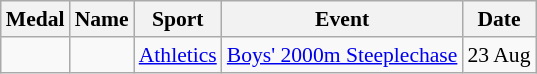<table class="wikitable sortable" style="font-size:90%">
<tr>
<th>Medal</th>
<th>Name</th>
<th>Sport</th>
<th>Event</th>
<th>Date</th>
</tr>
<tr>
<td></td>
<td></td>
<td><a href='#'>Athletics</a></td>
<td><a href='#'>Boys' 2000m Steeplechase</a></td>
<td>23 Aug</td>
</tr>
</table>
